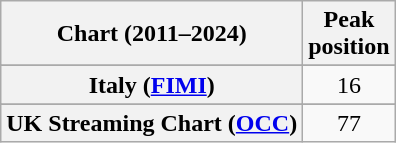<table class="wikitable sortable plainrowheaders" style="text-align:center">
<tr>
<th scope="col">Chart (2011–2024)</th>
<th scope="col">Peak<br>position</th>
</tr>
<tr>
</tr>
<tr>
</tr>
<tr>
<th scope="row">Italy (<a href='#'>FIMI</a>)</th>
<td>16</td>
</tr>
<tr>
</tr>
<tr>
</tr>
<tr>
</tr>
<tr>
<th scope="row">UK Streaming Chart (<a href='#'>OCC</a>)</th>
<td>77</td>
</tr>
</table>
